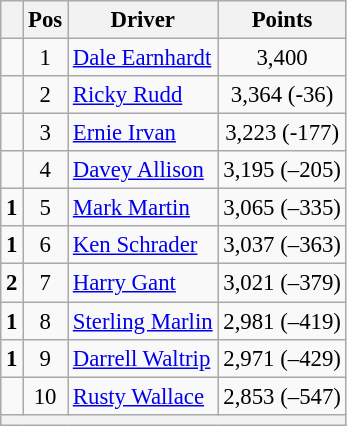<table class="wikitable" style="font-size: 95%;">
<tr>
<th></th>
<th>Pos</th>
<th>Driver</th>
<th>Points</th>
</tr>
<tr>
<td align="left"></td>
<td style="text-align:center;">1</td>
<td><a href='#'>Dale Earnhardt</a></td>
<td style="text-align:center;">3,400</td>
</tr>
<tr>
<td align="left"></td>
<td style="text-align:center;">2</td>
<td><a href='#'>Ricky Rudd</a></td>
<td style="text-align:center;">3,364 (-36)</td>
</tr>
<tr>
<td align="left"></td>
<td style="text-align:center;">3</td>
<td><a href='#'>Ernie Irvan</a></td>
<td style="text-align:center;">3,223 (-177)</td>
</tr>
<tr>
<td align="left"></td>
<td style="text-align:center;">4</td>
<td><a href='#'>Davey Allison</a></td>
<td style="text-align:center;">3,195 (–205)</td>
</tr>
<tr>
<td align="left">  <strong>1</strong></td>
<td style="text-align:center;">5</td>
<td><a href='#'>Mark Martin</a></td>
<td style="text-align:center;">3,065 (–335)</td>
</tr>
<tr>
<td align="left">  <strong>1</strong></td>
<td style="text-align:center;">6</td>
<td><a href='#'>Ken Schrader</a></td>
<td style="text-align:center;">3,037 (–363)</td>
</tr>
<tr>
<td align="left">  <strong>2</strong></td>
<td style="text-align:center;">7</td>
<td><a href='#'>Harry Gant</a></td>
<td style="text-align:center;">3,021 (–379)</td>
</tr>
<tr>
<td align="left">  <strong>1</strong></td>
<td style="text-align:center;">8</td>
<td><a href='#'>Sterling Marlin</a></td>
<td style="text-align:center;">2,981 (–419)</td>
</tr>
<tr>
<td align="left">  <strong>1</strong></td>
<td style="text-align:center;">9</td>
<td><a href='#'>Darrell Waltrip</a></td>
<td style="text-align:center;">2,971 (–429)</td>
</tr>
<tr>
<td align="left"></td>
<td style="text-align:center;">10</td>
<td><a href='#'>Rusty Wallace</a></td>
<td style="text-align:center;">2,853 (–547)</td>
</tr>
<tr class="sortbottom">
<th colspan="9"></th>
</tr>
</table>
